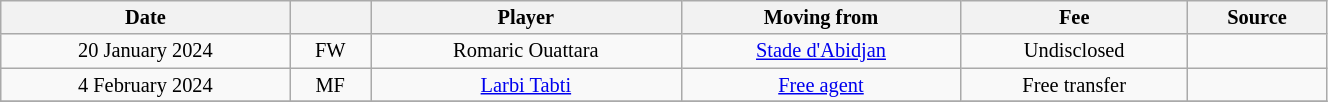<table class="wikitable sortable" style="width:70%; text-align:center; font-size:85%; text-align:centre;">
<tr>
<th>Date</th>
<th></th>
<th>Player</th>
<th>Moving from</th>
<th>Fee</th>
<th>Source</th>
</tr>
<tr>
<td>20 January 2024</td>
<td>FW</td>
<td> Romaric Ouattara</td>
<td> <a href='#'>Stade d'Abidjan</a></td>
<td>Undisclosed</td>
<td></td>
</tr>
<tr>
<td>4 February 2024</td>
<td>MF</td>
<td> <a href='#'>Larbi Tabti</a></td>
<td><a href='#'>Free agent</a></td>
<td>Free transfer</td>
<td></td>
</tr>
<tr>
</tr>
</table>
